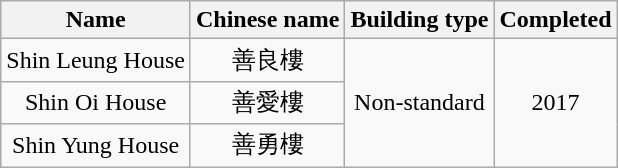<table class="wikitable" style="text-align: center">
<tr>
<th>Name</th>
<th>Chinese name</th>
<th>Building type</th>
<th>Completed</th>
</tr>
<tr>
<td>Shin Leung House</td>
<td>善良樓</td>
<td rowspan="3">Non-standard</td>
<td rowspan="3">2017</td>
</tr>
<tr>
<td>Shin Oi House</td>
<td>善愛樓</td>
</tr>
<tr>
<td>Shin Yung House</td>
<td>善勇樓</td>
</tr>
</table>
